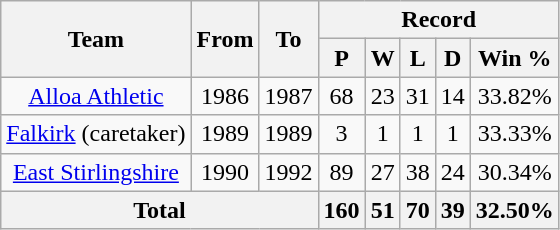<table class="wikitable" style="text-align:center">
<tr>
<th rowspan="2">Team</th>
<th rowspan="2">From</th>
<th rowspan="2">To</th>
<th colspan="5">Record</th>
</tr>
<tr>
<th>P</th>
<th>W</th>
<th>L</th>
<th>D</th>
<th>Win %</th>
</tr>
<tr>
<td><a href='#'>Alloa Athletic</a></td>
<td>1986</td>
<td>1987</td>
<td>68</td>
<td>23</td>
<td>31</td>
<td>14</td>
<td>33.82%</td>
</tr>
<tr>
<td><a href='#'>Falkirk</a> (caretaker)</td>
<td>1989</td>
<td>1989</td>
<td>3</td>
<td>1</td>
<td>1</td>
<td>1</td>
<td>33.33%</td>
</tr>
<tr>
<td><a href='#'>East Stirlingshire</a></td>
<td>1990</td>
<td>1992</td>
<td>89</td>
<td>27</td>
<td>38</td>
<td>24</td>
<td>30.34%</td>
</tr>
<tr>
<th colspan="3">Total</th>
<th>160</th>
<th>51</th>
<th>70</th>
<th>39</th>
<th>32.50%</th>
</tr>
</table>
